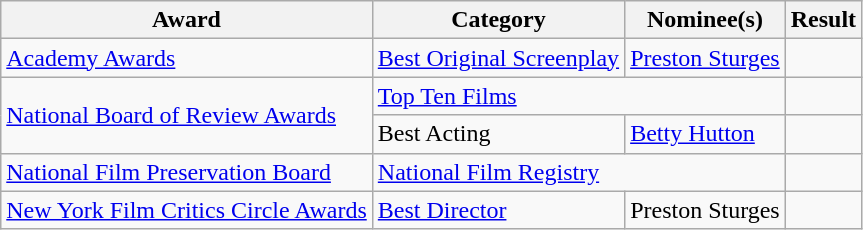<table class="wikitable sortable">
<tr>
<th>Award</th>
<th>Category</th>
<th>Nominee(s)</th>
<th>Result</th>
</tr>
<tr>
<td><a href='#'>Academy Awards</a></td>
<td><a href='#'>Best Original Screenplay</a></td>
<td><a href='#'>Preston Sturges</a></td>
<td></td>
</tr>
<tr>
<td rowspan="2"><a href='#'>National Board of Review Awards</a></td>
<td colspan="2"><a href='#'>Top Ten Films</a></td>
<td></td>
</tr>
<tr>
<td>Best Acting</td>
<td><a href='#'>Betty Hutton</a></td>
<td></td>
</tr>
<tr>
<td><a href='#'>National Film Preservation Board</a></td>
<td colspan="2"><a href='#'>National Film Registry</a></td>
<td></td>
</tr>
<tr>
<td><a href='#'>New York Film Critics Circle Awards</a></td>
<td><a href='#'>Best Director</a></td>
<td>Preston Sturges</td>
<td></td>
</tr>
</table>
